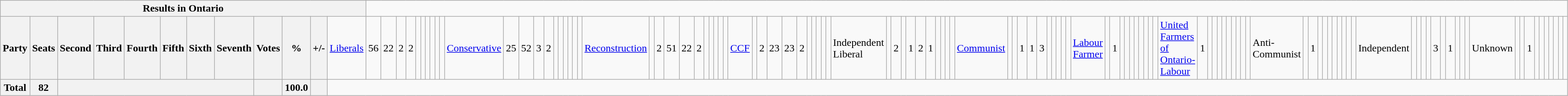<table class="wikitable">
<tr>
<th colspan=13>Results in Ontario</th>
</tr>
<tr>
<th colspan=2>Party</th>
<th>Seats</th>
<th>Second</th>
<th>Third</th>
<th>Fourth</th>
<th>Fifth</th>
<th>Sixth</th>
<th>Seventh</th>
<th>Votes</th>
<th>%</th>
<th>+/-<br></th>
<td><a href='#'>Liberals</a></td>
<td align="right">56</td>
<td align="right">22</td>
<td align="right">2</td>
<td align="right">2</td>
<td align="right"></td>
<td align="right"></td>
<td align="right"></td>
<td align="right"></td>
<td align="right"></td>
<td align="right"><br></td>
<td><a href='#'>Conservative</a></td>
<td align="right">25</td>
<td align="right">52</td>
<td align="right">3</td>
<td align="right">2</td>
<td align="right"></td>
<td align="right"></td>
<td align="right"></td>
<td align="right"></td>
<td align="right"></td>
<td align="right"><br></td>
<td><a href='#'>Reconstruction</a></td>
<td align="right"></td>
<td align="right">2</td>
<td align="right">51</td>
<td align="right">22</td>
<td align="right">2</td>
<td align="right"></td>
<td align="right"></td>
<td align="right"></td>
<td align="right"></td>
<td align="right"><br></td>
<td><a href='#'>CCF</a></td>
<td align="right"></td>
<td align="right">2</td>
<td align="right">23</td>
<td align="right">23</td>
<td align="right">2</td>
<td align="right"></td>
<td align="right"></td>
<td align="right"></td>
<td align="right"></td>
<td align="right"><br></td>
<td>Independent Liberal</td>
<td align="right"></td>
<td align="right">2</td>
<td align="right"></td>
<td align="right">1</td>
<td align="right">2</td>
<td align="right">1</td>
<td align="right"></td>
<td align="right"></td>
<td align="right"></td>
<td align="right"><br></td>
<td><a href='#'>Communist</a></td>
<td align="right"></td>
<td align="right"></td>
<td align="right">1</td>
<td align="right">1</td>
<td align="right">3</td>
<td align="right"></td>
<td align="right"></td>
<td align="right"></td>
<td align="right"></td>
<td align="right"><br></td>
<td><a href='#'>Labour Farmer</a></td>
<td align="right"></td>
<td align="right">1</td>
<td align="right"></td>
<td align="right"></td>
<td align="right"></td>
<td align="right"></td>
<td align="right"></td>
<td align="right"></td>
<td align="right"></td>
<td align="right"><br></td>
<td><a href='#'>United Farmers of Ontario-Labour</a></td>
<td align="right">1</td>
<td align="right"></td>
<td align="right"></td>
<td align="right"></td>
<td align="right"></td>
<td align="right"></td>
<td align="right"></td>
<td align="right"></td>
<td align="right"></td>
<td align="right"><br></td>
<td>Anti-Communist</td>
<td align="right"></td>
<td align="right">1</td>
<td align="right"></td>
<td align="right"></td>
<td align="right"></td>
<td align="right"></td>
<td align="right"></td>
<td align="right"></td>
<td align="right"></td>
<td align="right"><br></td>
<td>Independent</td>
<td align="right"></td>
<td align="right"></td>
<td align="right"></td>
<td align="right"></td>
<td align="right">3</td>
<td align="right"></td>
<td align="right">1</td>
<td align="right"></td>
<td align="right"></td>
<td align="right"><br></td>
<td>Unknown</td>
<td align="right"></td>
<td align="right"></td>
<td align="right">1</td>
<td align="right"></td>
<td align="right"></td>
<td align="right"></td>
<td align="right"></td>
<td align="right"></td>
<td align="right"></td>
<td align="right"></td>
</tr>
<tr>
<th colspan="2">Total</th>
<th>82</th>
<th colspan="6"></th>
<th></th>
<th>100.0</th>
<th></th>
</tr>
</table>
